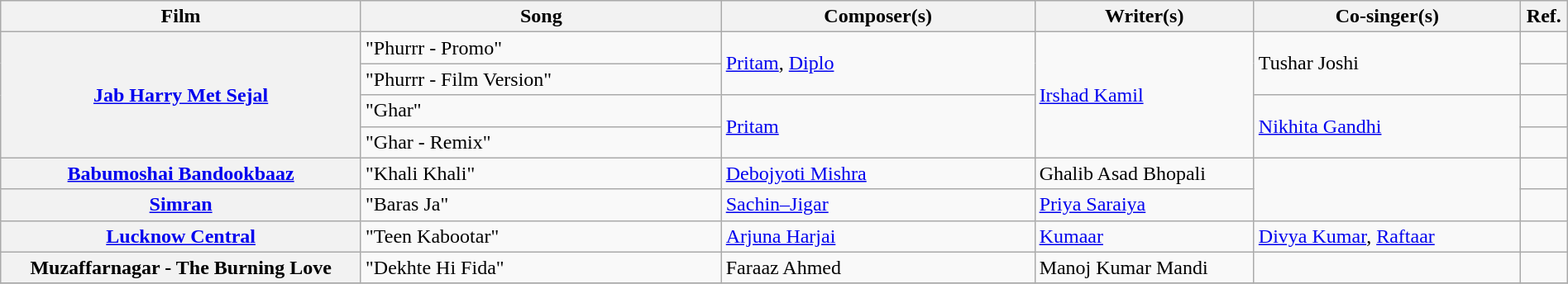<table class="wikitable plainrowheaders" width="100%">
<tr>
<th scope="col" width=23%>Film</th>
<th scope="col" width=23%>Song</th>
<th scope="col" width=20%>Composer(s)</th>
<th scope="col" width=14%>Writer(s)</th>
<th scope="col" width=17%>Co-singer(s)</th>
<th scope="col" width=3%>Ref.</th>
</tr>
<tr>
<th rowspan="4"><strong><a href='#'>Jab Harry Met Sejal</a></strong></th>
<td>"Phurrr - Promo"</td>
<td scope="row" rowspan="2"><a href='#'>Pritam</a>, <a href='#'>Diplo</a></td>
<td scope="row" rowspan="4"><a href='#'>Irshad Kamil</a></td>
<td rowspan="2">Tushar Joshi</td>
<td></td>
</tr>
<tr>
<td>"Phurrr - Film Version"</td>
<td></td>
</tr>
<tr>
<td>"Ghar"</td>
<td scope="row" rowspan="2"><a href='#'>Pritam</a></td>
<td scope="row" rowspan="2"><a href='#'>Nikhita Gandhi</a></td>
<td></td>
</tr>
<tr>
<td>"Ghar - Remix"</td>
<td></td>
</tr>
<tr>
<th><strong><a href='#'>Babumoshai Bandookbaaz</a></strong></th>
<td>"Khali Khali"</td>
<td><a href='#'>Debojyoti Mishra</a></td>
<td>Ghalib Asad Bhopali</td>
<td rowspan="2"></td>
<td></td>
</tr>
<tr>
<th><strong><a href='#'>Simran</a></strong></th>
<td>"Baras Ja"</td>
<td><a href='#'>Sachin–Jigar</a></td>
<td><a href='#'>Priya Saraiya</a></td>
<td></td>
</tr>
<tr>
<th><strong><a href='#'>Lucknow Central</a></strong></th>
<td>"Teen Kabootar"</td>
<td><a href='#'>Arjuna Harjai</a></td>
<td><a href='#'>Kumaar</a></td>
<td><a href='#'>Divya Kumar</a>, <a href='#'>Raftaar</a></td>
<td></td>
</tr>
<tr>
<th><strong>Muzaffarnagar - The Burning Love</strong></th>
<td>"Dekhte Hi Fida"</td>
<td>Faraaz Ahmed</td>
<td>Manoj Kumar Mandi</td>
<td></td>
<td></td>
</tr>
<tr>
</tr>
</table>
